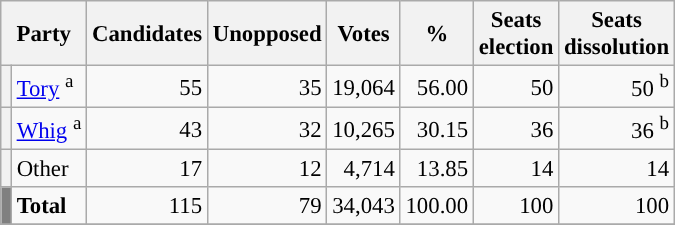<table class="wikitable" style="font-size: 95%;">
<tr>
<th colspan=2>Party</th>
<th>Candidates</th>
<th>Unopposed</th>
<th>Votes</th>
<th>%</th>
<th>Seats<br>election</th>
<th>Seats<br>dissolution</th>
</tr>
<tr>
<th style="background-color: "></th>
<td><a href='#'>Tory</a> <sup>a</sup></td>
<td align="right">55</td>
<td align="right">35</td>
<td align="right">19,064</td>
<td align="right">56.00</td>
<td align="right">50</td>
<td align="right">50 <sup>b</sup></td>
</tr>
<tr>
<th style="background-color: "></th>
<td><a href='#'>Whig</a> <sup>a</sup></td>
<td align="right">43</td>
<td align="right">32</td>
<td align="right">10,265</td>
<td align="right">30.15</td>
<td align="right">36</td>
<td align="right">36 <sup>b</sup></td>
</tr>
<tr>
<th style="background-color: "></th>
<td>Other</td>
<td align="right">17</td>
<td align="right">12</td>
<td align="right">4,714</td>
<td align="right">13.85</td>
<td align="right">14</td>
<td align="right">14</td>
</tr>
<tr>
<th style="background-color: grey"></th>
<td><strong>Total</strong></td>
<td align="right">115</td>
<td align="right">79</td>
<td align="right">34,043</td>
<td align="right">100.00</td>
<td align="right">100</td>
<td align="right">100</td>
</tr>
<tr>
</tr>
</table>
